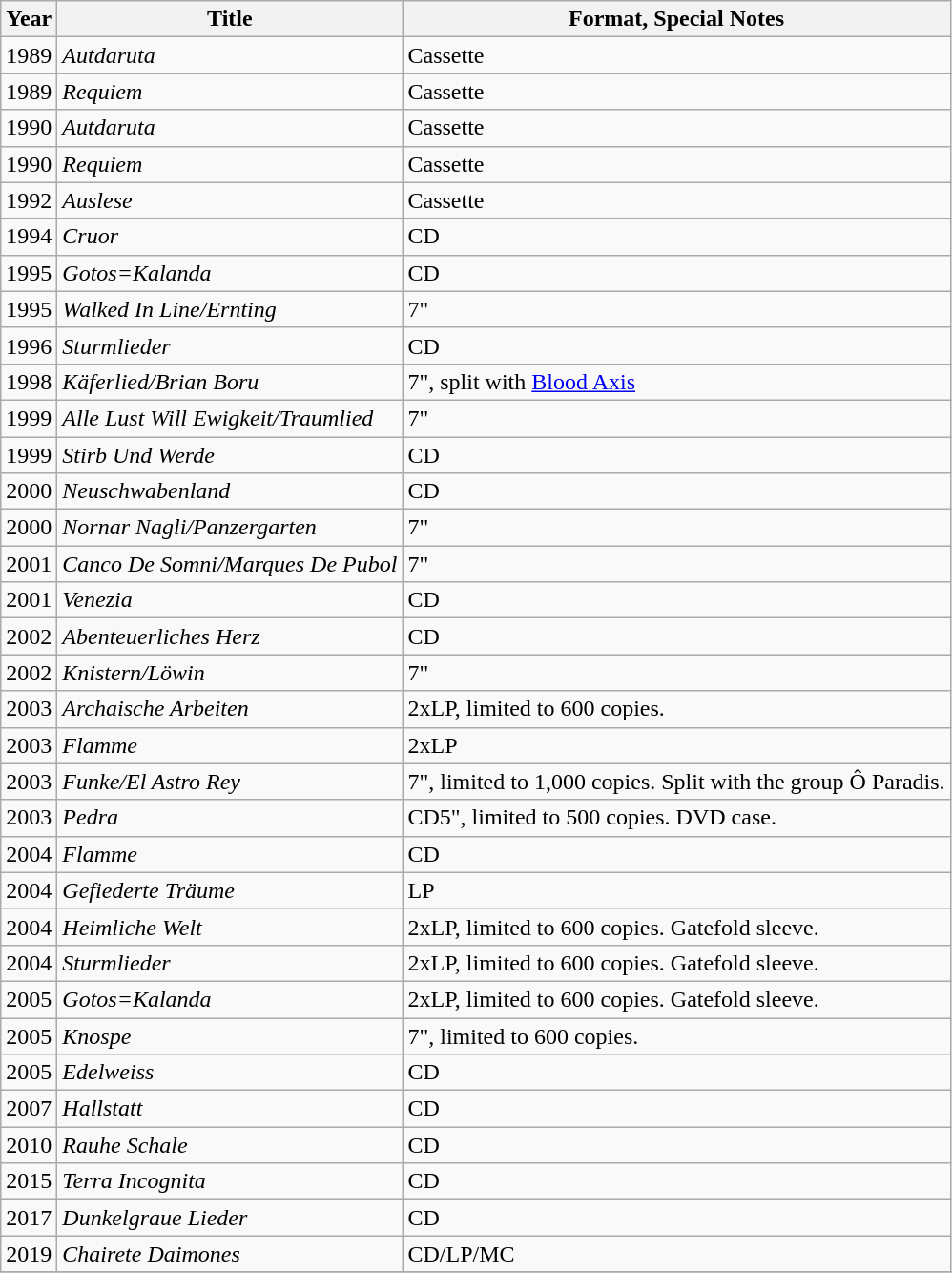<table class="wikitable">
<tr>
<th>Year</th>
<th>Title</th>
<th>Format, Special Notes</th>
</tr>
<tr>
<td>1989</td>
<td><em>Autdaruta</em></td>
<td>Cassette</td>
</tr>
<tr>
<td>1989</td>
<td><em>Requiem</em></td>
<td>Cassette</td>
</tr>
<tr>
<td>1990</td>
<td><em>Autdaruta</em></td>
<td>Cassette</td>
</tr>
<tr>
<td>1990</td>
<td><em>Requiem</em></td>
<td>Cassette</td>
</tr>
<tr>
<td>1992</td>
<td><em>Auslese</em></td>
<td>Cassette</td>
</tr>
<tr>
<td>1994</td>
<td><em>Cruor</em></td>
<td>CD</td>
</tr>
<tr>
<td>1995</td>
<td><em>Gotos=Kalanda</em></td>
<td>CD</td>
</tr>
<tr>
<td>1995</td>
<td><em>Walked In Line/Ernting</em></td>
<td>7"</td>
</tr>
<tr>
<td>1996</td>
<td><em>Sturmlieder</em></td>
<td>CD</td>
</tr>
<tr>
<td>1998</td>
<td><em>Käferlied/Brian Boru</em></td>
<td>7", split with <a href='#'>Blood Axis</a></td>
</tr>
<tr>
<td>1999</td>
<td><em>Alle Lust Will Ewigkeit/Traumlied</em></td>
<td>7"</td>
</tr>
<tr>
<td>1999</td>
<td><em>Stirb Und Werde</em></td>
<td>CD</td>
</tr>
<tr>
<td>2000</td>
<td><em>Neuschwabenland</em></td>
<td>CD</td>
</tr>
<tr>
<td>2000</td>
<td><em>Nornar Nagli/Panzergarten</em></td>
<td>7"</td>
</tr>
<tr>
<td>2001</td>
<td><em>Canco De Somni/Marques De Pubol</em></td>
<td>7"</td>
</tr>
<tr>
<td>2001</td>
<td><em>Venezia</em></td>
<td>CD</td>
</tr>
<tr>
<td>2002</td>
<td><em>Abenteuerliches Herz</em></td>
<td>CD</td>
</tr>
<tr>
<td>2002</td>
<td><em>Knistern/Löwin</em></td>
<td>7"</td>
</tr>
<tr>
<td>2003</td>
<td><em>Archaische Arbeiten</em></td>
<td>2xLP, limited to 600 copies.</td>
</tr>
<tr>
<td>2003</td>
<td><em>Flamme</em></td>
<td>2xLP</td>
</tr>
<tr>
<td>2003</td>
<td><em>Funke/El Astro Rey</em></td>
<td>7", limited to 1,000 copies. Split with the group Ô Paradis.</td>
</tr>
<tr>
<td>2003</td>
<td><em>Pedra</em></td>
<td>CD5", limited to 500 copies. DVD case.</td>
</tr>
<tr>
<td>2004</td>
<td><em>Flamme</em></td>
<td>CD</td>
</tr>
<tr>
<td>2004</td>
<td><em>Gefiederte Träume</em></td>
<td>LP</td>
</tr>
<tr>
<td>2004</td>
<td><em>Heimliche Welt</em></td>
<td>2xLP, limited to 600 copies. Gatefold sleeve.</td>
</tr>
<tr>
<td>2004</td>
<td><em>Sturmlieder</em></td>
<td>2xLP, limited to 600 copies. Gatefold sleeve.</td>
</tr>
<tr>
<td>2005</td>
<td><em>Gotos=Kalanda</em></td>
<td>2xLP, limited to 600 copies. Gatefold sleeve.</td>
</tr>
<tr>
<td>2005</td>
<td><em>Knospe</em></td>
<td>7", limited to 600 copies.</td>
</tr>
<tr>
<td>2005</td>
<td><em>Edelweiss</em></td>
<td>CD</td>
</tr>
<tr>
<td>2007</td>
<td><em>Hallstatt</em></td>
<td>CD</td>
</tr>
<tr>
<td>2010</td>
<td><em>Rauhe Schale</em></td>
<td>CD</td>
</tr>
<tr>
<td>2015</td>
<td><em>Terra Incognita</em></td>
<td>CD</td>
</tr>
<tr>
<td>2017</td>
<td><em>Dunkelgraue Lieder</em></td>
<td>CD</td>
</tr>
<tr>
<td>2019</td>
<td><em>Chairete Daimones</em></td>
<td>CD/LP/MC</td>
</tr>
<tr>
</tr>
</table>
